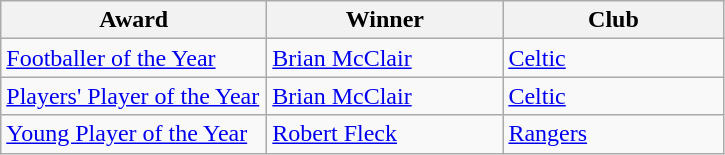<table class="wikitable">
<tr>
<th width=170>Award</th>
<th width=150>Winner</th>
<th width=140>Club</th>
</tr>
<tr>
<td><a href='#'>Footballer of the Year</a></td>
<td> <a href='#'>Brian McClair</a></td>
<td><a href='#'>Celtic</a></td>
</tr>
<tr>
<td><a href='#'>Players' Player of the Year</a></td>
<td> <a href='#'>Brian McClair</a></td>
<td><a href='#'>Celtic</a></td>
</tr>
<tr>
<td><a href='#'>Young Player of the Year</a></td>
<td> <a href='#'>Robert Fleck</a></td>
<td><a href='#'>Rangers</a></td>
</tr>
</table>
